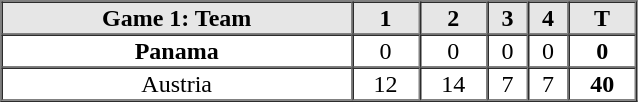<table border=1 cellspacing=0 width=425 style="margin-left:3em;">
<tr style="text-align:center; background-color:#e6e6e6;">
<th>Game 1: Team</th>
<th>1</th>
<th>2</th>
<th>3</th>
<th>4</th>
<th>T</th>
</tr>
<tr style="text-align:center">
<th> Panama</th>
<td>0</td>
<td>0</td>
<td>0</td>
<td>0</td>
<th>0</th>
</tr>
<tr style="text-align:center">
<td> Austria</td>
<td>12</td>
<td>14</td>
<td>7</td>
<td>7</td>
<th>40</th>
</tr>
</table>
